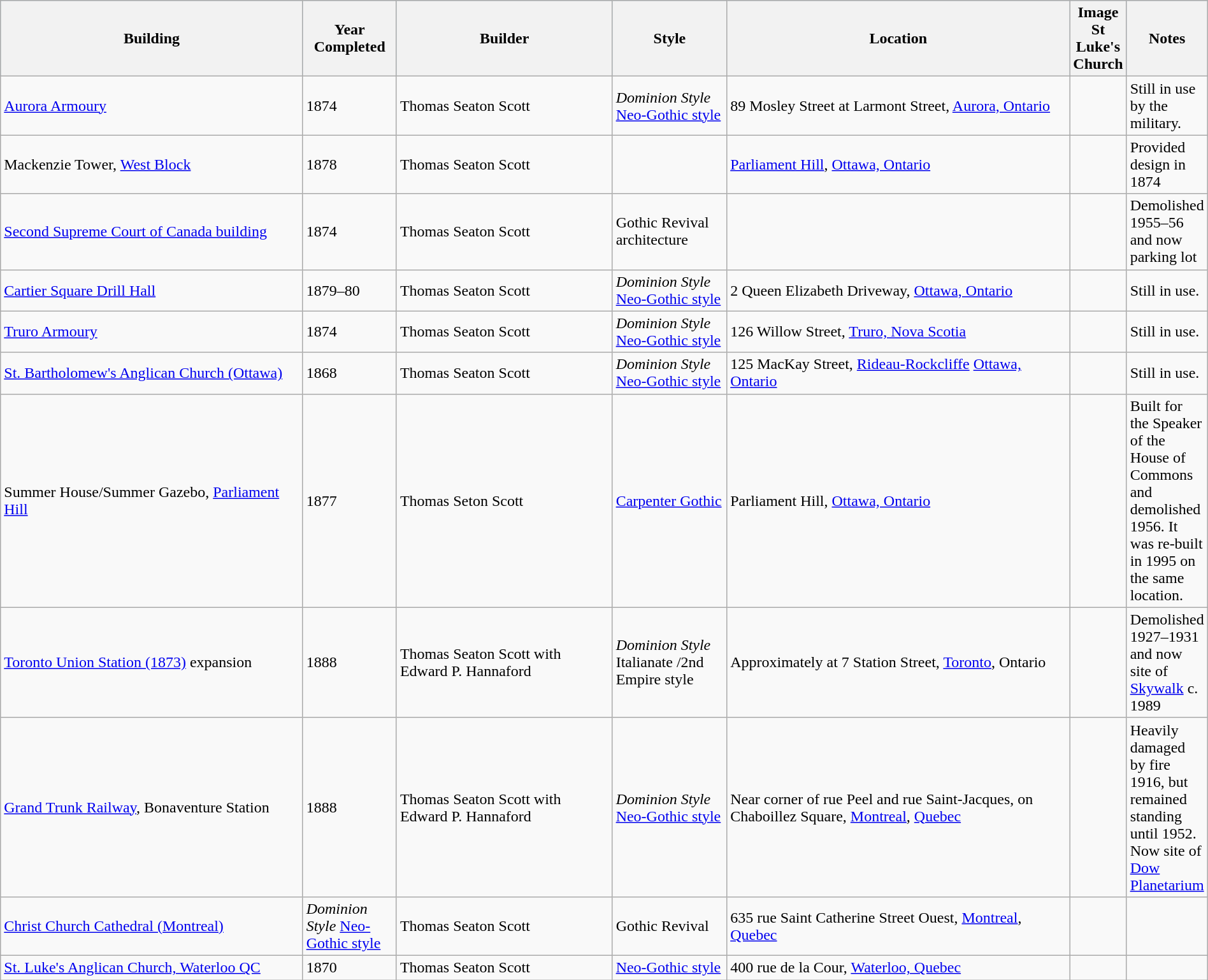<table class="wikitable" style="margin:1em auto;">
<tr style="background:lightblue;">
<th width=28%>Building</th>
<th width=8%>Year Completed</th>
<th width=20%>Builder</th>
<th width=10%>Style</th>
<th width=32%>Location</th>
<th width=7%>Image  St Luke's Church</th>
<th width=32%>Notes</th>
</tr>
<tr>
<td><a href='#'>Aurora Armoury</a></td>
<td>1874</td>
<td>Thomas Seaton Scott</td>
<td><em>Dominion Style</em> <a href='#'>Neo-Gothic style</a></td>
<td>89 Mosley Street at Larmont Street, <a href='#'>Aurora, Ontario</a></td>
<td></td>
<td>Still in use by the military.</td>
</tr>
<tr>
<td>Mackenzie Tower, <a href='#'>West Block</a></td>
<td>1878</td>
<td>Thomas Seaton Scott</td>
<td></td>
<td><a href='#'>Parliament Hill</a>, <a href='#'>Ottawa, Ontario</a></td>
<td></td>
<td>Provided design in 1874</td>
</tr>
<tr>
<td><a href='#'>Second Supreme Court of Canada building</a></td>
<td>1874</td>
<td>Thomas Seaton Scott</td>
<td>Gothic Revival architecture</td>
<td></td>
<td></td>
<td>Demolished 1955–56 and now parking lot</td>
</tr>
<tr>
<td><a href='#'>Cartier Square Drill Hall</a></td>
<td>1879–80</td>
<td>Thomas Seaton Scott</td>
<td><em>Dominion Style</em> <a href='#'>Neo-Gothic style</a></td>
<td>2 Queen Elizabeth Driveway, <a href='#'>Ottawa, Ontario</a></td>
<td></td>
<td>Still in use.</td>
</tr>
<tr>
<td><a href='#'>Truro Armoury</a></td>
<td>1874</td>
<td>Thomas Seaton Scott</td>
<td><em>Dominion Style</em> <a href='#'>Neo-Gothic style</a></td>
<td>126 Willow Street, <a href='#'>Truro, Nova Scotia</a></td>
<td></td>
<td>Still in use.</td>
</tr>
<tr>
<td><a href='#'>St. Bartholomew's Anglican Church (Ottawa)</a></td>
<td>1868</td>
<td>Thomas Seaton Scott</td>
<td><em>Dominion Style</em> <a href='#'>Neo-Gothic style</a></td>
<td>125 MacKay Street, <a href='#'>Rideau-Rockcliffe</a> <a href='#'>Ottawa, Ontario</a></td>
<td></td>
<td>Still in use.</td>
</tr>
<tr>
<td>Summer House/Summer Gazebo, <a href='#'>Parliament Hill</a></td>
<td>1877</td>
<td>Thomas Seton Scott</td>
<td><a href='#'>Carpenter Gothic</a></td>
<td>Parliament Hill, <a href='#'>Ottawa, Ontario</a></td>
<td></td>
<td>Built for the Speaker of the House of Commons and demolished 1956. It was re-built in 1995 on the same location.</td>
</tr>
<tr>
<td><a href='#'>Toronto Union Station (1873)</a> expansion</td>
<td>1888</td>
<td>Thomas Seaton Scott with Edward P. Hannaford</td>
<td><em>Dominion Style</em> Italianate /2nd Empire style</td>
<td>Approximately at 7 Station Street, <a href='#'>Toronto</a>, Ontario</td>
<td></td>
<td>Demolished 1927–1931 and now site of <a href='#'>Skywalk</a> c. 1989</td>
</tr>
<tr>
<td><a href='#'>Grand Trunk Railway</a>, Bonaventure Station</td>
<td>1888</td>
<td>Thomas Seaton Scott with Edward P. Hannaford</td>
<td><em>Dominion Style</em> <a href='#'>Neo-Gothic style</a></td>
<td>Near corner of rue Peel and rue Saint-Jacques, on Chaboillez Square, <a href='#'>Montreal</a>, <a href='#'>Quebec</a></td>
<td></td>
<td>Heavily damaged by fire 1916, but remained standing until 1952. Now site of <a href='#'>Dow Planetarium</a></td>
</tr>
<tr>
<td><a href='#'>Christ Church Cathedral (Montreal)</a></td>
<td><em>Dominion Style</em> <a href='#'>Neo-Gothic style</a></td>
<td>Thomas Seaton Scott</td>
<td>Gothic Revival</td>
<td>635 rue Saint Catherine Street Ouest, <a href='#'>Montreal</a>, <a href='#'>Quebec</a></td>
<td></td>
<td></td>
</tr>
<tr>
<td><a href='#'>St. Luke's Anglican Church, Waterloo QC</a></td>
<td>1870</td>
<td>Thomas Seaton Scott</td>
<td><a href='#'>Neo-Gothic style</a></td>
<td>400 rue de la Cour, <a href='#'>Waterloo, Quebec</a></td>
<td></td>
<td></td>
</tr>
</table>
